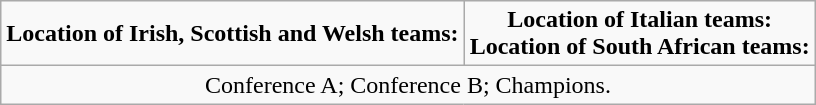<table class="wikitable" style="text-align:center; margin: 1em auto;">
<tr>
<td><strong>Location of Irish, Scottish and Welsh teams:</strong><br></td>
<td><strong>Location of Italian teams:</strong><br>

<strong>Location of South African teams:</strong>

</td>
</tr>
<tr |mark=Disc Plain yellow dark.svg|>
<td colspan="2"> Conference A;  Conference B;  Champions.</td>
</tr>
</table>
